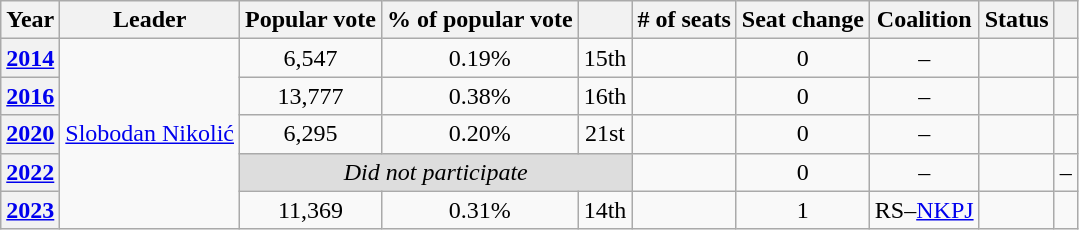<table class="wikitable" style="text-align:center">
<tr>
<th>Year</th>
<th>Leader</th>
<th>Popular vote</th>
<th>% of popular vote</th>
<th></th>
<th># of seats</th>
<th>Seat change</th>
<th>Coalition</th>
<th>Status</th>
<th></th>
</tr>
<tr>
<th><a href='#'>2014</a></th>
<td rowspan="5"><a href='#'>Slobodan Nikolić</a></td>
<td>6,547</td>
<td>0.19%</td>
<td> 15th</td>
<td></td>
<td> 0</td>
<td>–</td>
<td></td>
<td></td>
</tr>
<tr>
<th><a href='#'>2016</a></th>
<td>13,777</td>
<td>0.38%</td>
<td> 16th</td>
<td></td>
<td> 0</td>
<td>–</td>
<td></td>
<td></td>
</tr>
<tr>
<th><a href='#'>2020</a></th>
<td>6,295</td>
<td>0.20%</td>
<td> 21st</td>
<td></td>
<td> 0</td>
<td>–</td>
<td></td>
<td></td>
</tr>
<tr>
<th><a href='#'>2022</a></th>
<td colspan="3" style="background:#ddd"><em>Did not participate</em></td>
<td></td>
<td> 0</td>
<td>–</td>
<td></td>
<td>–</td>
</tr>
<tr>
<th><a href='#'>2023</a></th>
<td>11,369</td>
<td>0.31%</td>
<td> 14th</td>
<td></td>
<td> 1</td>
<td>RS–<a href='#'>NKPJ</a></td>
<td></td>
<td></td>
</tr>
</table>
